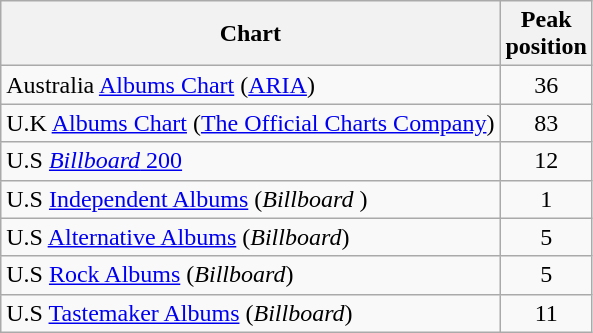<table class="wikitable">
<tr>
<th>Chart</th>
<th>Peak<br>position<br></th>
</tr>
<tr>
<td>Australia <a href='#'>Albums Chart</a> (<a href='#'>ARIA</a>)</td>
<td style="text-align:center;">36</td>
</tr>
<tr>
<td>U.K <a href='#'>Albums Chart</a> (<a href='#'>The Official Charts Company</a>)</td>
<td style="text-align:center;">83</td>
</tr>
<tr>
<td>U.S <a href='#'><em>Billboard</em> 200</a></td>
<td style="text-align:center;">12</td>
</tr>
<tr>
<td>U.S <a href='#'>Independent Albums</a> (<em>Billboard</em> )</td>
<td style="text-align:center;">1</td>
</tr>
<tr>
<td>U.S <a href='#'>Alternative Albums</a> (<em>Billboard</em>)</td>
<td style="text-align:center;">5</td>
</tr>
<tr>
<td>U.S <a href='#'>Rock Albums</a> (<em>Billboard</em>)</td>
<td style="text-align:center;">5</td>
</tr>
<tr>
<td>U.S <a href='#'>Tastemaker Albums</a> (<em>Billboard</em>)</td>
<td style="text-align:center;">11</td>
</tr>
</table>
